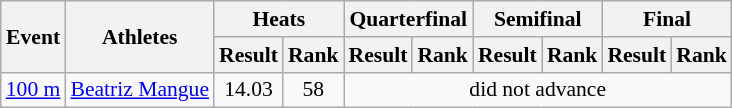<table class="wikitable" border="1" style="font-size:90%">
<tr>
<th rowspan="2">Event</th>
<th rowspan="2">Athletes</th>
<th colspan="2">Heats</th>
<th colspan="2">Quarterfinal</th>
<th colspan="2">Semifinal</th>
<th colspan="2">Final</th>
</tr>
<tr>
<th>Result</th>
<th>Rank</th>
<th>Result</th>
<th>Rank</th>
<th>Result</th>
<th>Rank</th>
<th>Result</th>
<th>Rank</th>
</tr>
<tr>
<td><a href='#'>100 m</a></td>
<td><a href='#'>Beatriz Mangue</a></td>
<td align=center>14.03</td>
<td align=center>58</td>
<td align=center colspan=6>did not advance</td>
</tr>
</table>
